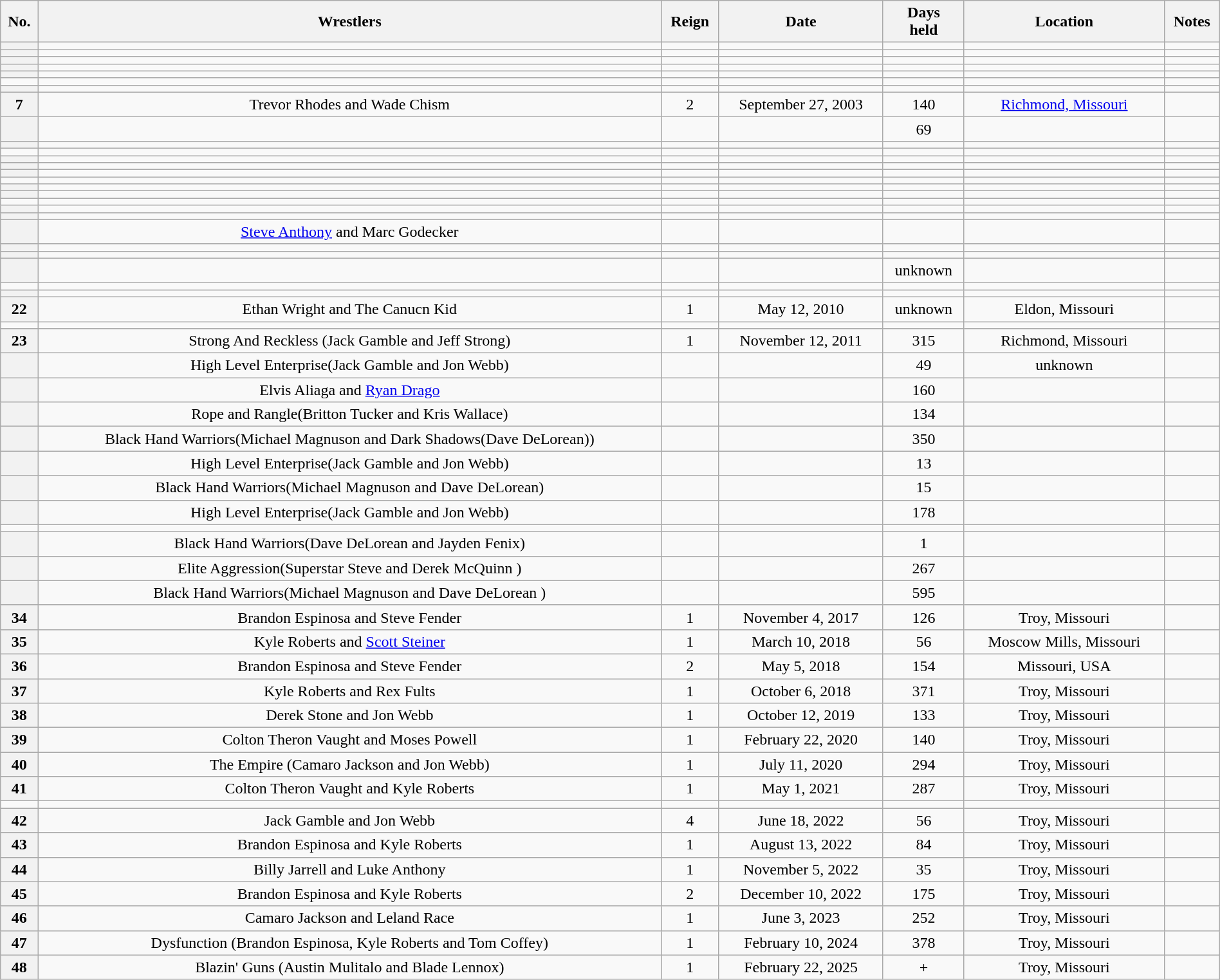<table class="wikitable sortable" style="text-align:center;" width=100%>
<tr>
<th>No.</th>
<th>Wrestlers</th>
<th>Reign</th>
<th>Date</th>
<th>Days<br>held</th>
<th>Location</th>
<th>Notes</th>
</tr>
<tr>
<th></th>
<td></td>
<td></td>
<td></td>
<td></td>
<td></td>
<td align=left></td>
</tr>
<tr>
<th></th>
<td></td>
<td></td>
<td></td>
<td></td>
<td></td>
<td align=left></td>
</tr>
<tr>
<th></th>
<td></td>
<td></td>
<td></td>
<td></td>
<td></td>
<td align=left></td>
</tr>
<tr>
<th></th>
<td></td>
<td></td>
<td></td>
<td></td>
<td></td>
<td align=left></td>
</tr>
<tr>
<th></th>
<td></td>
<td></td>
<td></td>
<td></td>
<td></td>
<td align=left></td>
</tr>
<tr>
<td></td>
<td></td>
<td></td>
<td></td>
<td></td>
<td></td>
<td align=left></td>
</tr>
<tr>
<th></th>
<td></td>
<td></td>
<td></td>
<td></td>
<td></td>
<td align=left></td>
</tr>
<tr>
<th>7</th>
<td>Trevor Rhodes and Wade Chism</td>
<td>2</td>
<td>September 27, 2003</td>
<td>140</td>
<td><a href='#'>Richmond, Missouri</a></td>
<td></td>
</tr>
<tr>
<th></th>
<td></td>
<td></td>
<td></td>
<td>69</td>
<td></td>
<td align=left></td>
</tr>
<tr>
<th></th>
<td></td>
<td></td>
<td></td>
<td></td>
<td></td>
<td></td>
</tr>
<tr>
<td></td>
<td></td>
<td></td>
<td></td>
<td></td>
<td></td>
<td align=left></td>
</tr>
<tr>
<th></th>
<td></td>
<td></td>
<td></td>
<td></td>
<td></td>
<td align=left></td>
</tr>
<tr>
<th></th>
<td></td>
<td></td>
<td></td>
<td></td>
<td></td>
<td align=left></td>
</tr>
<tr>
<th></th>
<td></td>
<td></td>
<td></td>
<td></td>
<td></td>
<td align=left></td>
</tr>
<tr>
<td></td>
<td></td>
<td></td>
<td></td>
<td></td>
<td></td>
<td align=left></td>
</tr>
<tr>
<th></th>
<td></td>
<td></td>
<td></td>
<td></td>
<td></td>
<td align=left></td>
</tr>
<tr>
<th></th>
<td></td>
<td></td>
<td></td>
<td></td>
<td></td>
<td align=left></td>
</tr>
<tr>
<td></td>
<td></td>
<td></td>
<td></td>
<td></td>
<td></td>
<td align=left></td>
</tr>
<tr>
<th></th>
<td></td>
<td></td>
<td></td>
<td></td>
<td></td>
<td align=left></td>
</tr>
<tr>
<th></th>
<td></td>
<td></td>
<td></td>
<td></td>
<td></td>
<td align=left></td>
</tr>
<tr>
<th></th>
<td><a href='#'>Steve Anthony</a> and Marc Godecker </td>
<td></td>
<td></td>
<td></td>
<td></td>
<td align=left></td>
</tr>
<tr>
<th></th>
<td></td>
<td></td>
<td></td>
<td></td>
<td></td>
<td align=left></td>
</tr>
<tr>
<th></th>
<td></td>
<td></td>
<td></td>
<td></td>
<td></td>
<td align=left></td>
</tr>
<tr>
<th></th>
<td></td>
<td></td>
<td></td>
<td>unknown</td>
<td></td>
<td align=left></td>
</tr>
<tr>
<td></td>
<td></td>
<td></td>
<td></td>
<td></td>
<td></td>
<td align=left></td>
</tr>
<tr>
<th></th>
<td></td>
<td></td>
<td></td>
<td></td>
<td></td>
<td align=left></td>
</tr>
<tr>
<th>22</th>
<td>Ethan Wright and The Canucn Kid</td>
<td>1</td>
<td>May 12, 2010</td>
<td>unknown</td>
<td>Eldon, Missouri</td>
<td></td>
</tr>
<tr>
<td></td>
<td></td>
<td></td>
<td></td>
<td></td>
<td></td>
<td></td>
</tr>
<tr>
<th>23</th>
<td>Strong And Reckless (Jack Gamble and Jeff Strong)</td>
<td>1</td>
<td>November 12, 2011</td>
<td>315</td>
<td>Richmond, Missouri</td>
<td></td>
</tr>
<tr>
<th></th>
<td>High Level Enterprise(Jack Gamble  and Jon Webb)</td>
<td></td>
<td></td>
<td>49</td>
<td>unknown</td>
<td align=left></td>
</tr>
<tr>
<th></th>
<td>Elvis Aliaga and <a href='#'>Ryan Drago</a></td>
<td></td>
<td></td>
<td>160</td>
<td></td>
<td></td>
</tr>
<tr>
<th></th>
<td>Rope and Rangle(Britton Tucker and Kris Wallace)</td>
<td></td>
<td></td>
<td>134</td>
<td></td>
<td></td>
</tr>
<tr>
<th></th>
<td>Black Hand Warriors(Michael Magnuson and Dark Shadows(Dave DeLorean))</td>
<td></td>
<td></td>
<td>350</td>
<td></td>
<td></td>
</tr>
<tr>
<th></th>
<td>High Level Enterprise(Jack Gamble and Jon Webb)</td>
<td></td>
<td></td>
<td>13</td>
<td></td>
<td></td>
</tr>
<tr>
<th></th>
<td>Black Hand Warriors(Michael Magnuson and Dave DeLorean)</td>
<td></td>
<td></td>
<td>15</td>
<td></td>
<td></td>
</tr>
<tr>
<th></th>
<td>High Level Enterprise(Jack Gamble and Jon Webb)</td>
<td></td>
<td></td>
<td>178</td>
<td></td>
<td></td>
</tr>
<tr>
<td></td>
<td></td>
<td></td>
<td></td>
<td></td>
<td></td>
<td align=left></td>
</tr>
<tr>
<th></th>
<td>Black Hand Warriors(Dave DeLorean  and Jayden Fenix)</td>
<td></td>
<td></td>
<td>1</td>
<td></td>
<td align=left></td>
</tr>
<tr>
<th></th>
<td>Elite Aggression(Superstar Steve  and Derek McQuinn )</td>
<td></td>
<td></td>
<td>267</td>
<td></td>
<td align=left></td>
</tr>
<tr>
<th></th>
<td>Black Hand Warriors(Michael Magnuson  and Dave DeLorean )</td>
<td></td>
<td></td>
<td>595</td>
<td></td>
<td align=left></td>
</tr>
<tr>
<th>34</th>
<td>Brandon Espinosa and Steve Fender</td>
<td>1</td>
<td>November 4, 2017</td>
<td>126</td>
<td>Troy, Missouri</td>
<td></td>
</tr>
<tr>
<th>35</th>
<td>Kyle Roberts and <a href='#'>Scott Steiner</a></td>
<td>1</td>
<td>March 10, 2018</td>
<td>56</td>
<td>Moscow Mills, Missouri</td>
<td></td>
</tr>
<tr>
<th>36</th>
<td>Brandon Espinosa and Steve Fender</td>
<td>2</td>
<td>May 5, 2018</td>
<td>154</td>
<td>Missouri, USA</td>
<td></td>
</tr>
<tr>
<th>37</th>
<td>Kyle Roberts and Rex Fults</td>
<td>1</td>
<td>October 6, 2018</td>
<td>371</td>
<td>Troy, Missouri</td>
<td></td>
</tr>
<tr>
<th>38</th>
<td>Derek Stone and Jon Webb</td>
<td>1</td>
<td>October 12, 2019</td>
<td>133</td>
<td>Troy, Missouri</td>
<td></td>
</tr>
<tr>
<th>39</th>
<td>Colton Theron Vaught and Moses Powell</td>
<td>1</td>
<td>February 22, 2020</td>
<td>140</td>
<td>Troy, Missouri</td>
<td></td>
</tr>
<tr>
<th>40</th>
<td>The Empire (Camaro Jackson and Jon Webb)</td>
<td>1</td>
<td>July 11, 2020</td>
<td>294</td>
<td>Troy, Missouri</td>
<td></td>
</tr>
<tr>
<th>41</th>
<td>Colton Theron Vaught and Kyle Roberts</td>
<td>1</td>
<td>May 1, 2021</td>
<td>287</td>
<td>Troy, Missouri</td>
<td></td>
</tr>
<tr>
<td></td>
<td></td>
<td></td>
<td></td>
<td></td>
<td></td>
<td align=left></td>
</tr>
<tr>
<th>42</th>
<td>Jack Gamble and Jon Webb</td>
<td>4</td>
<td>June 18, 2022</td>
<td>56</td>
<td>Troy, Missouri</td>
<td></td>
</tr>
<tr>
<th>43</th>
<td>Brandon Espinosa and Kyle Roberts</td>
<td>1</td>
<td>August 13, 2022</td>
<td>84</td>
<td>Troy, Missouri</td>
<td></td>
</tr>
<tr>
<th>44</th>
<td>Billy Jarrell and Luke Anthony</td>
<td>1</td>
<td>November 5, 2022</td>
<td>35</td>
<td>Troy, Missouri</td>
<td></td>
</tr>
<tr>
<th>45</th>
<td>Brandon Espinosa and Kyle Roberts</td>
<td>2</td>
<td>December 10, 2022</td>
<td>175</td>
<td>Troy, Missouri</td>
<td></td>
</tr>
<tr>
<th>46</th>
<td>Camaro Jackson and Leland Race</td>
<td>1</td>
<td>June 3, 2023</td>
<td>252</td>
<td>Troy, Missouri</td>
<td></td>
</tr>
<tr>
<th>47</th>
<td>Dysfunction (Brandon Espinosa, Kyle Roberts and Tom Coffey)</td>
<td>1</td>
<td>February 10, 2024</td>
<td>378</td>
<td>Troy, Missouri</td>
<td></td>
</tr>
<tr>
<th>48</th>
<td>Blazin' Guns (Austin Mulitalo and Blade Lennox)</td>
<td>1</td>
<td>February 22, 2025</td>
<td>+</td>
<td>Troy, Missouri</td>
<td></td>
</tr>
</table>
